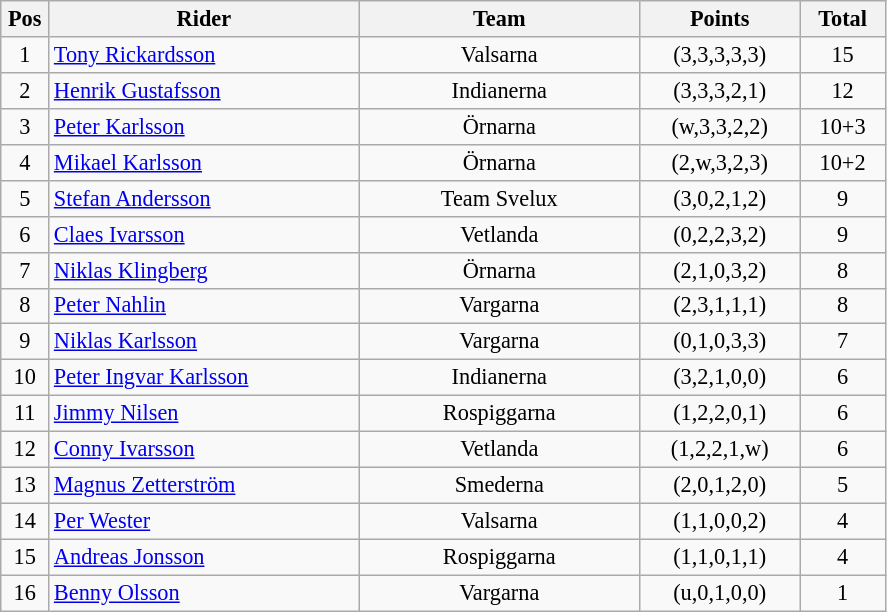<table class=wikitable style="font-size:93%;">
<tr>
<th width=25px>Pos</th>
<th width=200px>Rider</th>
<th width=180px>Team</th>
<th width=100px>Points</th>
<th width=50px>Total</th>
</tr>
<tr align=center>
<td>1</td>
<td align=left><a href='#'>Tony Rickardsson</a></td>
<td>Valsarna</td>
<td>(3,3,3,3,3)</td>
<td>15</td>
</tr>
<tr align=center>
<td>2</td>
<td align=left><a href='#'>Henrik Gustafsson</a></td>
<td>Indianerna</td>
<td>(3,3,3,2,1)</td>
<td>12</td>
</tr>
<tr align=center>
<td>3</td>
<td align=left><a href='#'>Peter Karlsson</a></td>
<td>Örnarna</td>
<td>(w,3,3,2,2)</td>
<td>10+3</td>
</tr>
<tr align=center>
<td>4</td>
<td align=left><a href='#'>Mikael Karlsson</a></td>
<td>Örnarna</td>
<td>(2,w,3,2,3)</td>
<td>10+2</td>
</tr>
<tr align=center>
<td>5</td>
<td align=left><a href='#'>Stefan Andersson</a></td>
<td>Team Svelux</td>
<td>(3,0,2,1,2)</td>
<td>9</td>
</tr>
<tr align=center>
<td>6</td>
<td align=left><a href='#'>Claes Ivarsson</a></td>
<td>Vetlanda</td>
<td>(0,2,2,3,2)</td>
<td>9</td>
</tr>
<tr align=center>
<td>7</td>
<td align=left><a href='#'>Niklas Klingberg</a></td>
<td>Örnarna</td>
<td>(2,1,0,3,2)</td>
<td>8</td>
</tr>
<tr align=center>
<td>8</td>
<td align=left><a href='#'>Peter Nahlin</a></td>
<td>Vargarna</td>
<td>(2,3,1,1,1)</td>
<td>8</td>
</tr>
<tr align=center>
<td>9</td>
<td align=left><a href='#'>Niklas Karlsson</a></td>
<td>Vargarna</td>
<td>(0,1,0,3,3)</td>
<td>7</td>
</tr>
<tr align=center>
<td>10</td>
<td align=left><a href='#'>Peter Ingvar Karlsson</a></td>
<td>Indianerna</td>
<td>(3,2,1,0,0)</td>
<td>6</td>
</tr>
<tr align=center>
<td>11</td>
<td align=left><a href='#'>Jimmy Nilsen</a></td>
<td>Rospiggarna</td>
<td>(1,2,2,0,1)</td>
<td>6</td>
</tr>
<tr align=center>
<td>12</td>
<td align=left><a href='#'>Conny Ivarsson</a></td>
<td>Vetlanda</td>
<td>(1,2,2,1,w)</td>
<td>6</td>
</tr>
<tr align=center>
<td>13</td>
<td align=left><a href='#'>Magnus Zetterström</a></td>
<td>Smederna</td>
<td>(2,0,1,2,0)</td>
<td>5</td>
</tr>
<tr align=center>
<td>14</td>
<td align=left><a href='#'>Per Wester</a></td>
<td>Valsarna</td>
<td>(1,1,0,0,2)</td>
<td>4</td>
</tr>
<tr align=center>
<td>15</td>
<td align=left><a href='#'>Andreas Jonsson</a></td>
<td>Rospiggarna</td>
<td>(1,1,0,1,1)</td>
<td>4</td>
</tr>
<tr align=center>
<td>16</td>
<td align=left><a href='#'>Benny Olsson</a></td>
<td>Vargarna</td>
<td>(u,0,1,0,0)</td>
<td>1</td>
</tr>
</table>
